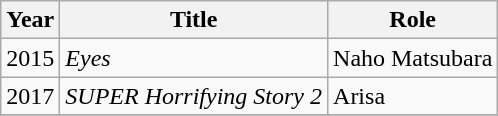<table class="wikitable">
<tr>
<th>Year</th>
<th>Title</th>
<th>Role</th>
</tr>
<tr>
<td>2015</td>
<td><em>Eyes</em></td>
<td>Naho Matsubara</td>
</tr>
<tr>
<td>2017</td>
<td><em>SUPER Horrifying Story 2</em></td>
<td>Arisa</td>
</tr>
<tr>
</tr>
</table>
